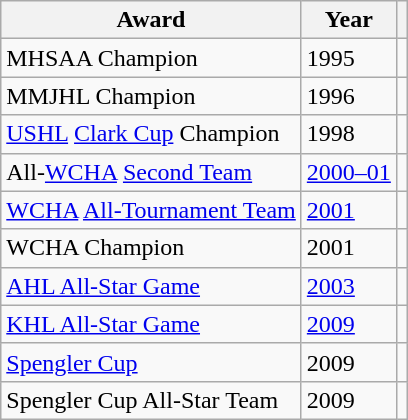<table class="wikitable">
<tr>
<th>Award</th>
<th>Year</th>
<th></th>
</tr>
<tr>
<td>MHSAA Champion</td>
<td>1995</td>
<td></td>
</tr>
<tr>
<td>MMJHL Champion</td>
<td>1996</td>
<td></td>
</tr>
<tr>
<td><a href='#'>USHL</a> <a href='#'>Clark Cup</a> Champion</td>
<td>1998</td>
<td></td>
</tr>
<tr>
<td>All-<a href='#'>WCHA</a> <a href='#'>Second Team</a></td>
<td><a href='#'>2000–01</a></td>
<td></td>
</tr>
<tr>
<td><a href='#'>WCHA</a> <a href='#'>All-Tournament Team</a></td>
<td><a href='#'>2001</a></td>
<td></td>
</tr>
<tr>
<td>WCHA Champion</td>
<td>2001</td>
<td></td>
</tr>
<tr>
<td><a href='#'>AHL All-Star Game</a></td>
<td><a href='#'>2003</a></td>
<td></td>
</tr>
<tr>
<td><a href='#'>KHL All-Star Game</a></td>
<td><a href='#'>2009</a></td>
<td></td>
</tr>
<tr>
<td><a href='#'>Spengler Cup</a></td>
<td>2009</td>
<td></td>
</tr>
<tr>
<td>Spengler Cup All-Star Team</td>
<td>2009</td>
<td></td>
</tr>
</table>
